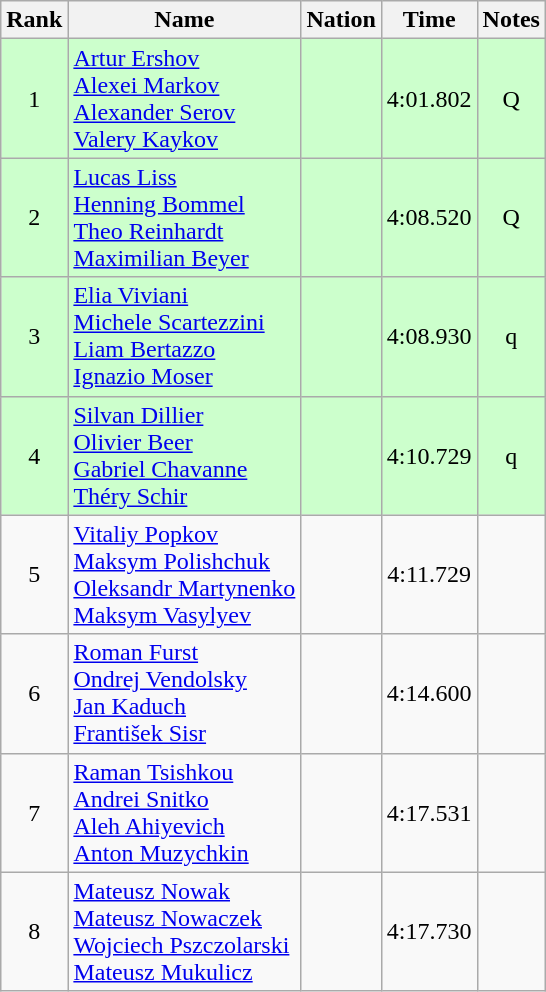<table class="wikitable sortable" style="text-align:center">
<tr>
<th>Rank</th>
<th>Name</th>
<th>Nation</th>
<th>Time</th>
<th>Notes</th>
</tr>
<tr bgcolor=ccffcc>
<td>1</td>
<td align=left><a href='#'>Artur Ershov</a><br> <a href='#'>Alexei Markov</a><br><a href='#'>Alexander Serov</a><br> <a href='#'>Valery Kaykov</a></td>
<td align=left></td>
<td>4:01.802</td>
<td>Q</td>
</tr>
<tr bgcolor=ccffcc>
<td>2</td>
<td align=left><a href='#'>Lucas Liss</a><br> <a href='#'>Henning Bommel</a><br><a href='#'>Theo Reinhardt</a><br> <a href='#'>Maximilian Beyer</a></td>
<td align=left></td>
<td>4:08.520</td>
<td>Q</td>
</tr>
<tr bgcolor=ccffcc>
<td>3</td>
<td align=left><a href='#'>Elia Viviani</a><br> <a href='#'>Michele Scartezzini</a><br><a href='#'>Liam Bertazzo</a><br> <a href='#'>Ignazio Moser</a></td>
<td align=left></td>
<td>4:08.930</td>
<td>q</td>
</tr>
<tr bgcolor=ccffcc>
<td>4</td>
<td align=left><a href='#'>Silvan Dillier</a><br> <a href='#'>Olivier Beer</a><br><a href='#'>Gabriel Chavanne</a><br> <a href='#'>Théry Schir</a></td>
<td align=left></td>
<td>4:10.729</td>
<td>q</td>
</tr>
<tr>
<td>5</td>
<td align=left><a href='#'>Vitaliy Popkov</a><br> <a href='#'>Maksym Polishchuk</a><br><a href='#'>Oleksandr Martynenko</a><br> <a href='#'>Maksym Vasylyev</a></td>
<td align=left></td>
<td>4:11.729</td>
<td></td>
</tr>
<tr>
<td>6</td>
<td align=left><a href='#'>Roman Furst</a><br> <a href='#'>Ondrej Vendolsky</a><br><a href='#'>Jan Kaduch</a><br> <a href='#'>František Sisr</a></td>
<td align=left></td>
<td>4:14.600</td>
<td></td>
</tr>
<tr>
<td>7</td>
<td align=left><a href='#'>Raman Tsishkou</a><br> <a href='#'>Andrei Snitko</a><br><a href='#'>Aleh Ahiyevich</a><br> <a href='#'>Anton Muzychkin</a></td>
<td align=left></td>
<td>4:17.531</td>
<td></td>
</tr>
<tr>
<td>8</td>
<td align=left><a href='#'>Mateusz Nowak</a><br><a href='#'>Mateusz Nowaczek</a><br> <a href='#'>Wojciech Pszczolarski</a><br> <a href='#'>Mateusz Mukulicz</a></td>
<td align=left></td>
<td>4:17.730</td>
<td></td>
</tr>
</table>
